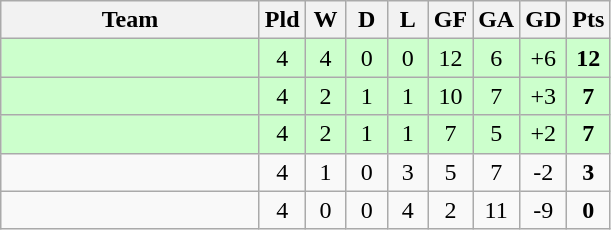<table class="wikitable" style="text-align: center;">
<tr>
<th width="165">Team</th>
<th width="20">Pld</th>
<th width="20">W</th>
<th width="20">D</th>
<th width="20">L</th>
<th width="20">GF</th>
<th width="20">GA</th>
<th width="20">GD</th>
<th width="20">Pts</th>
</tr>
<tr bgcolor="#CCFFCC">
<td align=left></td>
<td>4</td>
<td>4</td>
<td>0</td>
<td>0</td>
<td>12</td>
<td>6</td>
<td>+6</td>
<td><strong>12</strong></td>
</tr>
<tr bgcolor="#CCFFCC">
<td align=left></td>
<td>4</td>
<td>2</td>
<td>1</td>
<td>1</td>
<td>10</td>
<td>7</td>
<td>+3</td>
<td><strong>7</strong></td>
</tr>
<tr bgcolor="#CCFFCC">
<td align=left></td>
<td>4</td>
<td>2</td>
<td>1</td>
<td>1</td>
<td>7</td>
<td>5</td>
<td>+2</td>
<td><strong>7</strong></td>
</tr>
<tr>
<td align=left></td>
<td>4</td>
<td>1</td>
<td>0</td>
<td>3</td>
<td>5</td>
<td>7</td>
<td>-2</td>
<td><strong>3</strong></td>
</tr>
<tr>
<td align=left></td>
<td>4</td>
<td>0</td>
<td>0</td>
<td>4</td>
<td>2</td>
<td>11</td>
<td>-9</td>
<td><strong>0</strong></td>
</tr>
</table>
